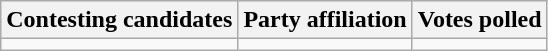<table class="wikitable sortable">
<tr>
<th>Contesting candidates</th>
<th>Party affiliation</th>
<th>Votes polled</th>
</tr>
<tr>
<td></td>
<td></td>
<td></td>
</tr>
</table>
